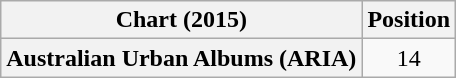<table class="wikitable sortable plainrowheaders" style="text-align:center">
<tr>
<th scope="col">Chart (2015)</th>
<th scope="col">Position</th>
</tr>
<tr>
<th scope="row">Australian Urban Albums (ARIA)</th>
<td>14</td>
</tr>
</table>
